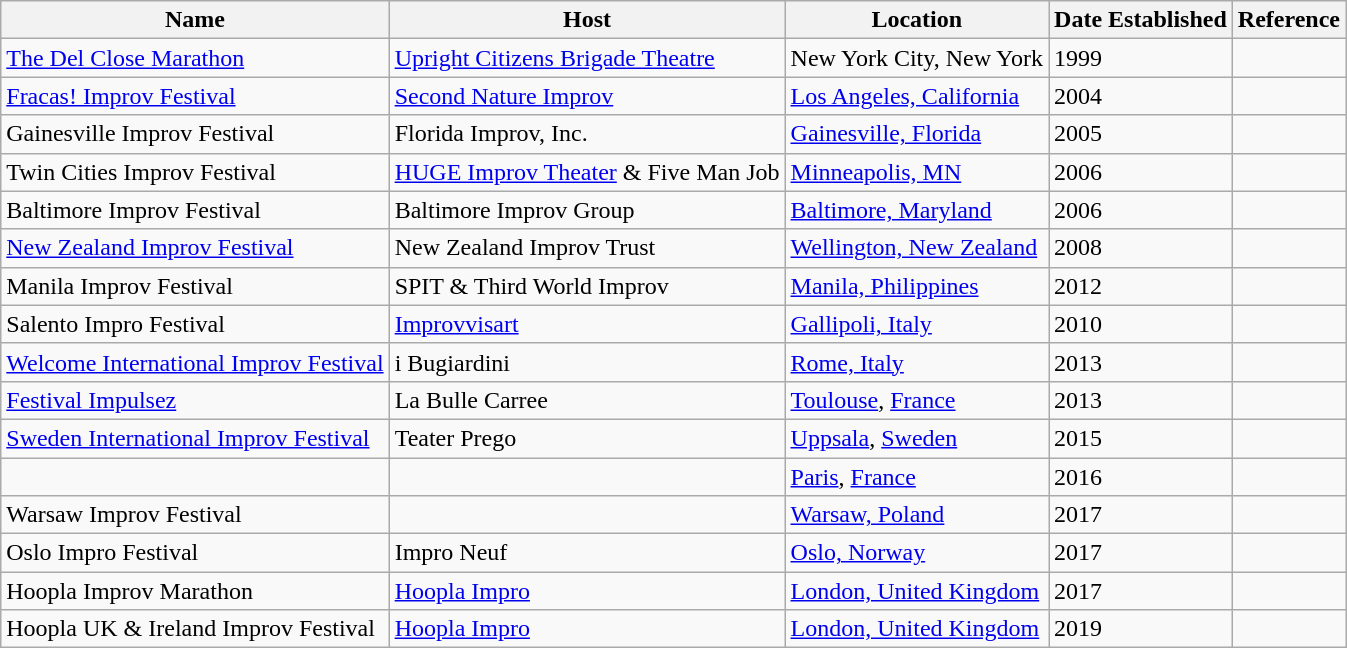<table class="wikitable sortable">
<tr>
<th>Name</th>
<th class="unsortable">Host</th>
<th>Location</th>
<th>Date Established</th>
<th class="unsortable">Reference</th>
</tr>
<tr>
<td><a href='#'>The Del Close Marathon</a></td>
<td><a href='#'>Upright Citizens Brigade Theatre</a></td>
<td>New York City, New York</td>
<td>1999</td>
<td></td>
</tr>
<tr>
<td><a href='#'>Fracas! Improv Festival</a></td>
<td><a href='#'>Second Nature Improv</a></td>
<td><a href='#'>Los Angeles, California</a></td>
<td>2004</td>
<td></td>
</tr>
<tr>
<td>Gainesville Improv Festival</td>
<td>Florida Improv, Inc.</td>
<td><a href='#'>Gainesville, Florida</a></td>
<td>2005</td>
<td></td>
</tr>
<tr>
<td>Twin Cities Improv Festival</td>
<td><a href='#'>HUGE Improv Theater</a> & Five Man Job</td>
<td><a href='#'>Minneapolis, MN</a></td>
<td>2006</td>
<td></td>
</tr>
<tr>
<td>Baltimore Improv Festival</td>
<td>Baltimore Improv Group</td>
<td><a href='#'>Baltimore, Maryland</a></td>
<td>2006</td>
<td></td>
</tr>
<tr>
<td><a href='#'>New Zealand Improv Festival</a></td>
<td>New Zealand Improv Trust</td>
<td><a href='#'>Wellington, New Zealand</a></td>
<td>2008</td>
<td></td>
</tr>
<tr>
<td>Manila Improv Festival</td>
<td>SPIT & Third World Improv</td>
<td><a href='#'>Manila, Philippines</a></td>
<td>2012</td>
<td></td>
</tr>
<tr>
<td>Salento Impro Festival</td>
<td><a href='#'>Improvvisart</a></td>
<td><a href='#'>Gallipoli, Italy</a></td>
<td>2010</td>
<td></td>
</tr>
<tr>
<td><a href='#'>Welcome International Improv Festival</a></td>
<td>i Bugiardini</td>
<td><a href='#'>Rome, Italy</a></td>
<td>2013</td>
<td></td>
</tr>
<tr>
<td><a href='#'>Festival Impulsez</a></td>
<td>La Bulle Carree</td>
<td><a href='#'>Toulouse</a>, <a href='#'>France</a></td>
<td>2013</td>
<td></td>
</tr>
<tr>
<td><a href='#'>Sweden International Improv Festival</a></td>
<td>Teater Prego</td>
<td><a href='#'>Uppsala</a>, <a href='#'>Sweden</a></td>
<td>2015</td>
<td></td>
</tr>
<tr>
<td></td>
<td></td>
<td><a href='#'>Paris</a>, <a href='#'>France</a></td>
<td>2016</td>
<td></td>
</tr>
<tr>
<td>Warsaw Improv Festival</td>
<td> </td>
<td><a href='#'>Warsaw, Poland</a></td>
<td>2017</td>
<td></td>
</tr>
<tr>
<td>Oslo Impro Festival</td>
<td>Impro Neuf</td>
<td><a href='#'>Oslo, Norway</a></td>
<td>2017</td>
<td></td>
</tr>
<tr>
<td>Hoopla Improv Marathon</td>
<td><a href='#'>Hoopla Impro</a></td>
<td><a href='#'>London, United Kingdom</a></td>
<td>2017</td>
<td></td>
</tr>
<tr>
<td>Hoopla UK & Ireland Improv Festival</td>
<td><a href='#'>Hoopla Impro</a></td>
<td><a href='#'>London, United Kingdom</a></td>
<td>2019</td>
<td></td>
</tr>
</table>
